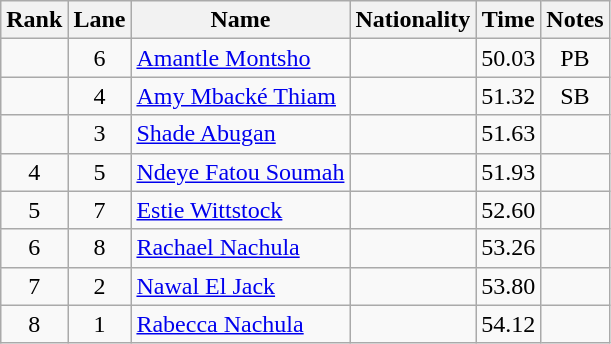<table class="wikitable sortable" style="text-align:center">
<tr>
<th>Rank</th>
<th>Lane</th>
<th>Name</th>
<th>Nationality</th>
<th>Time</th>
<th>Notes</th>
</tr>
<tr>
<td></td>
<td>6</td>
<td align=left><a href='#'>Amantle Montsho</a></td>
<td align=left></td>
<td>50.03</td>
<td>PB</td>
</tr>
<tr>
<td></td>
<td>4</td>
<td align=left><a href='#'>Amy Mbacké Thiam</a></td>
<td align=left></td>
<td>51.32</td>
<td>SB</td>
</tr>
<tr>
<td></td>
<td>3</td>
<td align=left><a href='#'>Shade Abugan</a></td>
<td align=left></td>
<td>51.63</td>
<td></td>
</tr>
<tr>
<td>4</td>
<td>5</td>
<td align=left><a href='#'>Ndeye Fatou Soumah</a></td>
<td align=left></td>
<td>51.93</td>
<td></td>
</tr>
<tr>
<td>5</td>
<td>7</td>
<td align=left><a href='#'>Estie Wittstock</a></td>
<td align=left></td>
<td>52.60</td>
<td></td>
</tr>
<tr>
<td>6</td>
<td>8</td>
<td align=left><a href='#'>Rachael Nachula</a></td>
<td align=left></td>
<td>53.26</td>
<td></td>
</tr>
<tr>
<td>7</td>
<td>2</td>
<td align=left><a href='#'>Nawal El Jack</a></td>
<td align=left></td>
<td>53.80</td>
<td></td>
</tr>
<tr>
<td>8</td>
<td>1</td>
<td align=left><a href='#'>Rabecca Nachula</a></td>
<td align=left></td>
<td>54.12</td>
<td></td>
</tr>
</table>
